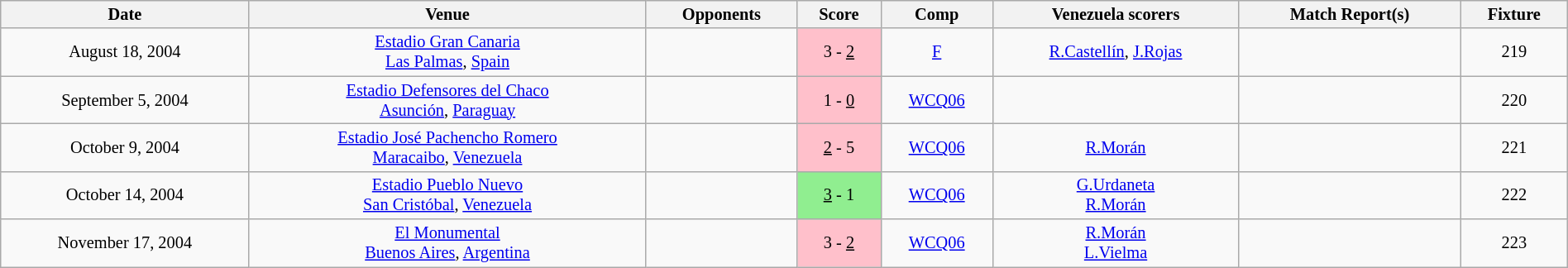<table class="wikitable" style="font-size:85%; text-align:center;" width="100%">
<tr>
<th>Date</th>
<th>Venue</th>
<th>Opponents</th>
<th>Score</th>
<th>Comp</th>
<th>Venezuela scorers</th>
<th>Match Report(s)</th>
<th>Fixture </th>
</tr>
<tr>
<td>August 18, 2004</td>
<td><a href='#'>Estadio Gran Canaria</a><br><a href='#'>Las Palmas</a>, <a href='#'>Spain</a></td>
<td></td>
<td bgcolor="pink">3 - <u>2</u></td>
<td><a href='#'>F</a></td>
<td><a href='#'>R.Castellín</a>, <a href='#'>J.Rojas</a></td>
<td></td>
<td>219</td>
</tr>
<tr>
<td>September 5, 2004</td>
<td><a href='#'>Estadio Defensores del Chaco</a><br><a href='#'>Asunción</a>, <a href='#'>Paraguay</a></td>
<td></td>
<td bgcolor="pink">1 - <u>0</u></td>
<td><a href='#'>WCQ06</a></td>
<td></td>
<td></td>
<td>220</td>
</tr>
<tr>
<td>October 9, 2004</td>
<td><a href='#'>Estadio José Pachencho Romero</a><br><a href='#'>Maracaibo</a>, <a href='#'>Venezuela</a></td>
<td></td>
<td bgcolor="pink"><u>2</u> - 5</td>
<td><a href='#'>WCQ06</a></td>
<td><a href='#'>R.Morán</a>  </td>
<td></td>
<td>221</td>
</tr>
<tr>
<td>October 14, 2004</td>
<td><a href='#'>Estadio Pueblo Nuevo</a><br><a href='#'>San Cristóbal</a>, <a href='#'>Venezuela</a></td>
<td></td>
<td bgcolor="lightgreen"><u>3</u> - 1</td>
<td><a href='#'>WCQ06</a></td>
<td><a href='#'>G.Urdaneta</a>  <br><a href='#'>R.Morán</a>  </td>
<td></td>
<td>222</td>
</tr>
<tr>
<td>November 17, 2004</td>
<td><a href='#'>El Monumental</a><br><a href='#'>Buenos Aires</a>, <a href='#'>Argentina</a></td>
<td></td>
<td bgcolor="pink">3 - <u>2</u></td>
<td><a href='#'>WCQ06</a></td>
<td><a href='#'>R.Morán</a>  <br> <a href='#'>L.Vielma</a> </td>
<td></td>
<td>223</td>
</tr>
</table>
